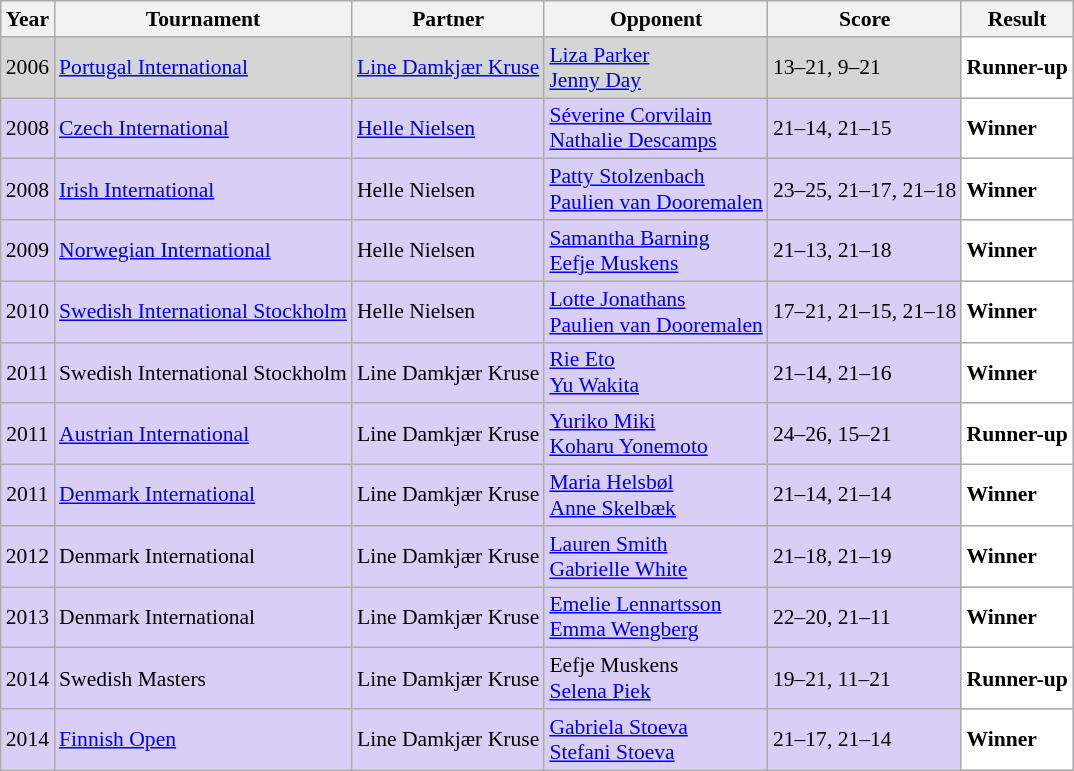<table class="sortable wikitable" style="font-size: 90%;">
<tr>
<th>Year</th>
<th>Tournament</th>
<th>Partner</th>
<th>Opponent</th>
<th>Score</th>
<th>Result</th>
</tr>
<tr style="background:#D5D5D5">
<td align="center">2006</td>
<td align="left"><a href='#'>Portugal International</a></td>
<td align="left"> <a href='#'>Line Damkjær Kruse</a></td>
<td align="left"> <a href='#'>Liza Parker</a><br> <a href='#'>Jenny Day</a></td>
<td align="left">13–21, 9–21</td>
<td style="text-align:left; background:white"> <strong>Runner-up</strong></td>
</tr>
<tr style="background:#D8CEF6">
<td align="center">2008</td>
<td align="left"><a href='#'>Czech International</a></td>
<td align="left"> <a href='#'>Helle Nielsen</a></td>
<td align="left"> <a href='#'>Séverine Corvilain</a><br> <a href='#'>Nathalie Descamps</a></td>
<td align="left">21–14, 21–15</td>
<td style="text-align:left; background:white"> <strong>Winner</strong></td>
</tr>
<tr style="background:#D8CEF6">
<td align="center">2008</td>
<td align="left"><a href='#'>Irish International</a></td>
<td align="left"> Helle Nielsen</td>
<td align="left"> <a href='#'>Patty Stolzenbach</a><br> <a href='#'>Paulien van Dooremalen</a></td>
<td align="left">23–25, 21–17, 21–18</td>
<td style="text-align:left; background:white"> <strong>Winner</strong></td>
</tr>
<tr style="background:#D8CEF6">
<td align="center">2009</td>
<td align="left"><a href='#'>Norwegian International</a></td>
<td align="left"> Helle Nielsen</td>
<td align="left"> <a href='#'>Samantha Barning</a><br> <a href='#'>Eefje Muskens</a></td>
<td align="left">21–13, 21–18</td>
<td style="text-align:left; background:white"> <strong>Winner</strong></td>
</tr>
<tr style="background:#D8CEF6">
<td align="center">2010</td>
<td align="left"><a href='#'>Swedish International Stockholm</a></td>
<td align="left"> Helle Nielsen</td>
<td align="left"> <a href='#'>Lotte Jonathans</a><br> <a href='#'>Paulien van Dooremalen</a></td>
<td align="left">17–21, 21–15, 21–18</td>
<td style="text-align:left; background:white"> <strong>Winner</strong></td>
</tr>
<tr style="background:#D8CEF6">
<td align="center">2011</td>
<td align="left">Swedish International Stockholm</td>
<td align="left"> Line Damkjær Kruse</td>
<td align="left"> <a href='#'>Rie Eto</a><br> <a href='#'>Yu Wakita</a></td>
<td align="left">21–14, 21–16</td>
<td style="text-align:left; background:white"> <strong>Winner</strong></td>
</tr>
<tr style="background:#D8CEF6">
<td align="center">2011</td>
<td align="left"><a href='#'>Austrian International</a></td>
<td align="left"> Line Damkjær Kruse</td>
<td align="left"> <a href='#'>Yuriko Miki</a><br> <a href='#'>Koharu Yonemoto</a></td>
<td align="left">24–26, 15–21</td>
<td style="text-align:left; background:white"> <strong>Runner-up</strong></td>
</tr>
<tr style="background:#D8CEF6">
<td align="center">2011</td>
<td align="left"><a href='#'>Denmark International</a></td>
<td align="left"> Line Damkjær Kruse</td>
<td align="left"> <a href='#'>Maria Helsbøl</a><br> <a href='#'>Anne Skelbæk</a></td>
<td align="left">21–14, 21–14</td>
<td style="text-align:left; background:white"> <strong>Winner</strong></td>
</tr>
<tr style="background:#D8CEF6">
<td align="center">2012</td>
<td align="left">Denmark International</td>
<td align="left"> Line Damkjær Kruse</td>
<td align="left"> <a href='#'>Lauren Smith</a><br> <a href='#'>Gabrielle White</a></td>
<td align="left">21–18, 21–19</td>
<td style="text-align:left; background:white"> <strong>Winner</strong></td>
</tr>
<tr style="background:#D8CEF6">
<td align="center">2013</td>
<td align="left">Denmark International</td>
<td align="left"> Line Damkjær Kruse</td>
<td align="left"> <a href='#'>Emelie Lennartsson</a><br> <a href='#'>Emma Wengberg</a></td>
<td align="left">22–20, 21–11</td>
<td style="text-align:left; background:white"> <strong>Winner</strong></td>
</tr>
<tr style="background:#D8CEF6">
<td align="center">2014</td>
<td align="left">Swedish Masters</td>
<td align="left"> Line Damkjær Kruse</td>
<td align="left"> Eefje Muskens<br> <a href='#'>Selena Piek</a></td>
<td align="left">19–21, 11–21</td>
<td style="text-align:left; background:white"> <strong>Runner-up</strong></td>
</tr>
<tr style="background:#D8CEF6">
<td align="center">2014</td>
<td align="left"><a href='#'>Finnish Open</a></td>
<td align="left"> Line Damkjær Kruse</td>
<td align="left"> <a href='#'>Gabriela Stoeva</a><br> <a href='#'>Stefani Stoeva</a></td>
<td align="left">21–17, 21–14</td>
<td style="text-align:left; background:white"> <strong>Winner</strong></td>
</tr>
</table>
